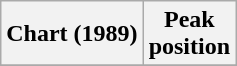<table class="wikitable sortable plainrowheaders" style="text-align:center">
<tr>
<th scope="col">Chart (1989)</th>
<th scope="col">Peak<br>position</th>
</tr>
<tr>
</tr>
</table>
